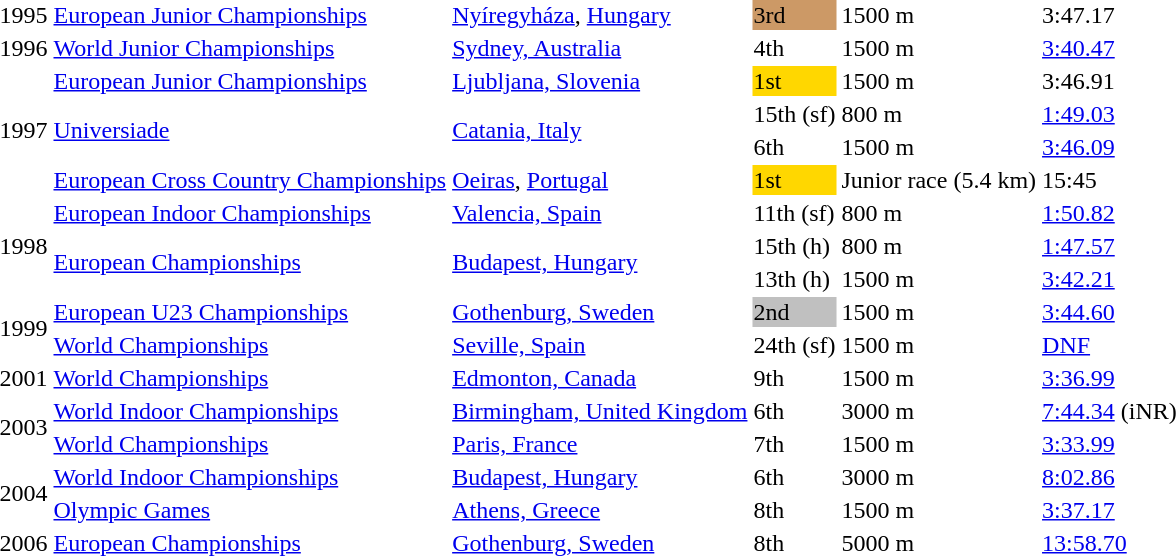<table>
<tr>
<td>1995</td>
<td><a href='#'>European Junior Championships</a></td>
<td><a href='#'>Nyíregyháza</a>, <a href='#'>Hungary</a></td>
<td bgcolor=cc9966>3rd</td>
<td>1500 m</td>
<td>3:47.17</td>
</tr>
<tr>
<td>1996</td>
<td><a href='#'>World Junior Championships</a></td>
<td><a href='#'>Sydney, Australia</a></td>
<td>4th</td>
<td>1500 m</td>
<td><a href='#'>3:40.47</a></td>
</tr>
<tr>
<td rowspan=4>1997</td>
<td><a href='#'>European Junior Championships</a></td>
<td><a href='#'>Ljubljana, Slovenia</a></td>
<td bgcolor=gold>1st</td>
<td>1500 m</td>
<td>3:46.91</td>
</tr>
<tr>
<td rowspan=2><a href='#'>Universiade</a></td>
<td rowspan=2><a href='#'>Catania, Italy</a></td>
<td>15th (sf)</td>
<td>800 m</td>
<td><a href='#'>1:49.03</a></td>
</tr>
<tr>
<td>6th</td>
<td>1500 m</td>
<td><a href='#'>3:46.09</a></td>
</tr>
<tr>
<td><a href='#'>European Cross Country Championships</a></td>
<td><a href='#'>Oeiras</a>, <a href='#'>Portugal</a></td>
<td bgcolor=gold>1st</td>
<td>Junior race (5.4 km)</td>
<td>15:45</td>
</tr>
<tr>
<td rowspan=3>1998</td>
<td><a href='#'>European Indoor Championships</a></td>
<td><a href='#'>Valencia, Spain</a></td>
<td>11th (sf)</td>
<td>800 m</td>
<td><a href='#'>1:50.82</a></td>
</tr>
<tr>
<td rowspan=2><a href='#'>European Championships</a></td>
<td rowspan=2><a href='#'>Budapest, Hungary</a></td>
<td>15th (h)</td>
<td>800 m</td>
<td><a href='#'>1:47.57</a></td>
</tr>
<tr>
<td>13th (h)</td>
<td>1500 m</td>
<td><a href='#'>3:42.21</a></td>
</tr>
<tr>
<td rowspan=2>1999</td>
<td><a href='#'>European U23 Championships</a></td>
<td><a href='#'>Gothenburg, Sweden</a></td>
<td bgcolor=silver>2nd</td>
<td>1500 m</td>
<td><a href='#'>3:44.60</a></td>
</tr>
<tr>
<td><a href='#'>World Championships</a></td>
<td><a href='#'>Seville, Spain</a></td>
<td>24th (sf)</td>
<td>1500 m</td>
<td><a href='#'>DNF</a></td>
</tr>
<tr>
<td>2001</td>
<td><a href='#'>World Championships</a></td>
<td><a href='#'>Edmonton, Canada</a></td>
<td>9th</td>
<td>1500 m</td>
<td><a href='#'>3:36.99</a></td>
</tr>
<tr>
<td rowspan=2>2003</td>
<td><a href='#'>World Indoor Championships</a></td>
<td><a href='#'>Birmingham, United Kingdom</a></td>
<td>6th</td>
<td>3000 m</td>
<td><a href='#'>7:44.34</a> (iNR)</td>
</tr>
<tr>
<td><a href='#'>World Championships</a></td>
<td><a href='#'>Paris, France</a></td>
<td>7th</td>
<td>1500 m</td>
<td><a href='#'>3:33.99</a></td>
</tr>
<tr>
<td rowspan=2>2004</td>
<td><a href='#'>World Indoor Championships</a></td>
<td><a href='#'>Budapest, Hungary</a></td>
<td>6th</td>
<td>3000 m</td>
<td><a href='#'>8:02.86</a></td>
</tr>
<tr>
<td><a href='#'>Olympic Games</a></td>
<td><a href='#'>Athens, Greece</a></td>
<td>8th</td>
<td>1500 m</td>
<td><a href='#'>3:37.17</a></td>
</tr>
<tr>
<td>2006</td>
<td><a href='#'>European Championships</a></td>
<td><a href='#'>Gothenburg, Sweden</a></td>
<td>8th</td>
<td>5000 m</td>
<td><a href='#'>13:58.70</a></td>
</tr>
</table>
